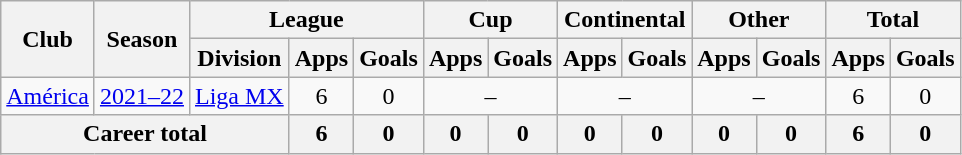<table class="wikitable" style="text-align: center">
<tr>
<th rowspan="2">Club</th>
<th rowspan="2">Season</th>
<th colspan="3">League</th>
<th colspan="2">Cup</th>
<th colspan="2">Continental</th>
<th colspan="2">Other</th>
<th colspan="2">Total</th>
</tr>
<tr>
<th>Division</th>
<th>Apps</th>
<th>Goals</th>
<th>Apps</th>
<th>Goals</th>
<th>Apps</th>
<th>Goals</th>
<th>Apps</th>
<th>Goals</th>
<th>Apps</th>
<th>Goals</th>
</tr>
<tr>
<td rowspan="1"><a href='#'>América</a></td>
<td><a href='#'>2021–22</a></td>
<td rowspan="1"><a href='#'>Liga MX</a></td>
<td>6</td>
<td>0</td>
<td colspan="2">–</td>
<td colspan="2">–</td>
<td colspan="2">–</td>
<td>6</td>
<td>0</td>
</tr>
<tr>
<th colspan="3"><strong>Career total</strong></th>
<th>6</th>
<th>0</th>
<th>0</th>
<th>0</th>
<th>0</th>
<th>0</th>
<th>0</th>
<th>0</th>
<th>6</th>
<th>0</th>
</tr>
</table>
